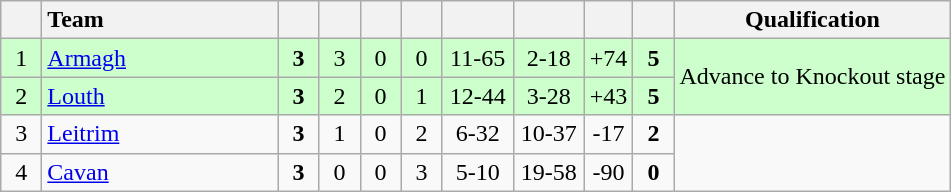<table class="wikitable" style="text-align:center">
<tr>
<th width="20"></th>
<th width="150" style="text-align:left;">Team</th>
<th width="20"></th>
<th width="20"></th>
<th width="20"></th>
<th width="20"></th>
<th width="40"></th>
<th width="40"></th>
<th width="20"></th>
<th width="20"></th>
<th>Qualification</th>
</tr>
<tr style="background:#ccffcc">
<td>1</td>
<td style="text-align:left"> <a href='#'>Armagh</a></td>
<td><strong>3</strong></td>
<td>3</td>
<td>0</td>
<td>0</td>
<td>11-65</td>
<td>2-18</td>
<td>+74</td>
<td><strong>5</strong></td>
<td rowspan="2">Advance to Knockout stage</td>
</tr>
<tr style="background:#ccffcc">
<td>2</td>
<td style="text-align:left"> <a href='#'>Louth</a></td>
<td><strong>3</strong></td>
<td>2</td>
<td>0</td>
<td>1</td>
<td>12-44</td>
<td>3-28</td>
<td>+43</td>
<td><strong>5</strong></td>
</tr>
<tr>
<td>3</td>
<td style="text-align:left"> <a href='#'>Leitrim</a></td>
<td><strong>3</strong></td>
<td>1</td>
<td>0</td>
<td>2</td>
<td>6-32</td>
<td>10-37</td>
<td>-17</td>
<td><strong>2</strong></td>
<td rowspan="2"></td>
</tr>
<tr>
<td>4</td>
<td style="text-align:left"> <a href='#'>Cavan</a></td>
<td><strong>3</strong></td>
<td>0</td>
<td>0</td>
<td>3</td>
<td>5-10</td>
<td>19-58</td>
<td>-90</td>
<td><strong>0</strong></td>
</tr>
</table>
